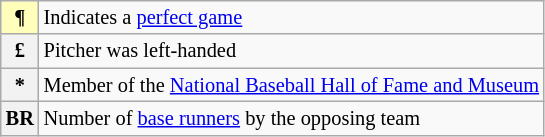<table class="wikitable plainrowheaders" style="font-size:85%">
<tr>
<th scope="row" style="text-align:center; background-color:#ffffbb"> ¶ </th>
<td>Indicates a <a href='#'>perfect game</a></td>
</tr>
<tr>
<th scope="row" style="text-align:center">£</th>
<td>Pitcher was left-handed</td>
</tr>
<tr>
<th scope="row" style="text-align:center">*</th>
<td>Member of the <a href='#'>National Baseball Hall of Fame and Museum</a></td>
</tr>
<tr>
<th scope="row" style="text-align:center"><strong>BR</strong></th>
<td>Number of <a href='#'>base runners</a> by the opposing team</td>
</tr>
</table>
